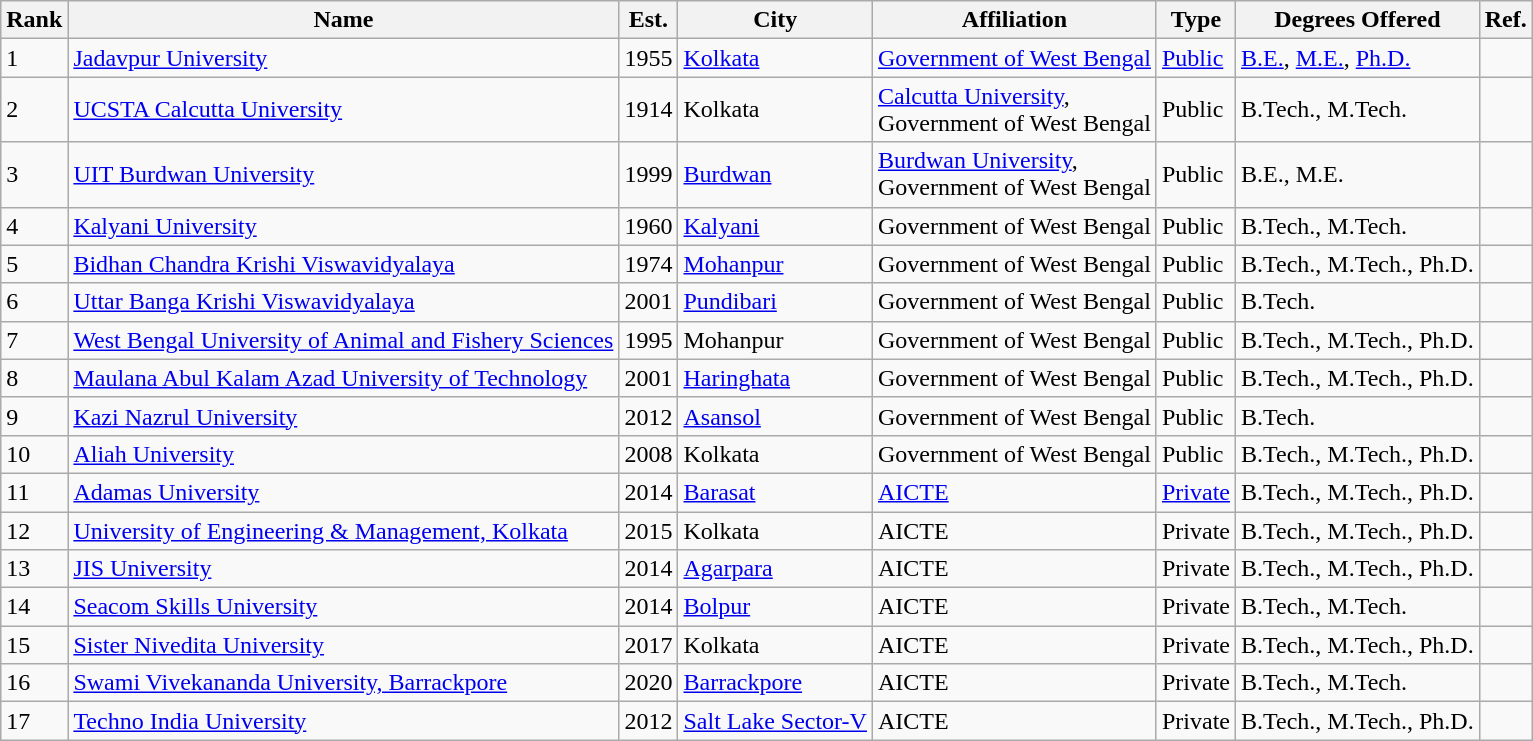<table class="wikitable sortable">
<tr>
<th>Rank</th>
<th>Name</th>
<th>Est.</th>
<th>City</th>
<th>Affiliation</th>
<th>Type</th>
<th>Degrees Offered<br></th>
<th>Ref.</th>
</tr>
<tr>
<td>1</td>
<td><a href='#'>Jadavpur University</a></td>
<td>1955</td>
<td><a href='#'>Kolkata</a></td>
<td><a href='#'>Government of West Bengal</a></td>
<td><a href='#'> Public</a></td>
<td><a href='#'>B.E.</a>, <a href='#'>M.E.</a>, <a href='#'>Ph.D.</a></td>
<td></td>
</tr>
<tr>
<td>2</td>
<td><a href='#'> UCSTA Calcutta University</a></td>
<td>1914</td>
<td>Kolkata</td>
<td><a href='#'>Calcutta University</a>,<br>Government of West Bengal</td>
<td>Public</td>
<td>B.Tech., M.Tech.</td>
<td></td>
</tr>
<tr>
<td>3</td>
<td><a href='#'> UIT Burdwan University</a></td>
<td>1999</td>
<td><a href='#'>Burdwan</a></td>
<td><a href='#'>Burdwan University</a>,<br>Government of West Bengal</td>
<td>Public</td>
<td>B.E., M.E.</td>
<td></td>
</tr>
<tr>
<td>4</td>
<td><a href='#'> Kalyani University</a></td>
<td>1960</td>
<td><a href='#'>Kalyani</a></td>
<td>Government of West Bengal</td>
<td>Public</td>
<td>B.Tech., M.Tech.</td>
<td></td>
</tr>
<tr>
<td>5</td>
<td><a href='#'>Bidhan Chandra Krishi Viswavidyalaya</a></td>
<td>1974</td>
<td><a href='#'>Mohanpur</a></td>
<td>Government of West Bengal</td>
<td>Public</td>
<td>B.Tech., M.Tech., Ph.D.</td>
<td></td>
</tr>
<tr>
<td>6</td>
<td><a href='#'>Uttar Banga Krishi Viswavidyalaya</a></td>
<td>2001</td>
<td><a href='#'>Pundibari</a></td>
<td>Government of West Bengal</td>
<td>Public</td>
<td>B.Tech.</td>
<td></td>
</tr>
<tr>
<td>7</td>
<td><a href='#'>West Bengal University of Animal and Fishery Sciences</a></td>
<td>1995</td>
<td>Mohanpur</td>
<td>Government of West Bengal</td>
<td>Public</td>
<td>B.Tech., M.Tech., Ph.D.</td>
<td></td>
</tr>
<tr>
<td>8</td>
<td><a href='#'>Maulana Abul Kalam Azad University of Technology</a></td>
<td>2001</td>
<td><a href='#'>Haringhata</a></td>
<td>Government of West Bengal</td>
<td>Public</td>
<td>B.Tech., M.Tech., Ph.D.</td>
<td></td>
</tr>
<tr>
<td>9</td>
<td><a href='#'>Kazi Nazrul University</a></td>
<td>2012</td>
<td><a href='#'>Asansol</a></td>
<td>Government of West Bengal</td>
<td>Public</td>
<td>B.Tech.</td>
<td></td>
</tr>
<tr>
<td>10</td>
<td><a href='#'>Aliah University</a></td>
<td>2008</td>
<td>Kolkata</td>
<td>Government of West Bengal</td>
<td>Public</td>
<td>B.Tech., M.Tech., Ph.D.</td>
<td></td>
</tr>
<tr>
<td>11</td>
<td><a href='#'>Adamas University</a></td>
<td>2014</td>
<td><a href='#'>Barasat</a></td>
<td><a href='#'>AICTE</a></td>
<td><a href='#'> Private</a></td>
<td>B.Tech., M.Tech., Ph.D.</td>
<td></td>
</tr>
<tr>
<td>12</td>
<td><a href='#'>University of Engineering & Management, Kolkata</a></td>
<td>2015</td>
<td>Kolkata</td>
<td>AICTE</td>
<td>Private</td>
<td>B.Tech., M.Tech., Ph.D.</td>
<td></td>
</tr>
<tr>
<td>13</td>
<td><a href='#'>JIS University</a></td>
<td>2014</td>
<td><a href='#'>Agarpara</a></td>
<td>AICTE</td>
<td>Private</td>
<td>B.Tech., M.Tech., Ph.D.</td>
<td></td>
</tr>
<tr>
<td>14</td>
<td><a href='#'>Seacom Skills University</a></td>
<td>2014</td>
<td><a href='#'>Bolpur</a></td>
<td>AICTE</td>
<td>Private</td>
<td>B.Tech., M.Tech.</td>
<td></td>
</tr>
<tr>
<td>15</td>
<td><a href='#'>Sister Nivedita University</a></td>
<td>2017</td>
<td>Kolkata</td>
<td>AICTE</td>
<td>Private</td>
<td>B.Tech., M.Tech., Ph.D.</td>
<td></td>
</tr>
<tr>
<td>16</td>
<td><a href='#'>Swami Vivekananda University, Barrackpore</a></td>
<td>2020</td>
<td><a href='#'>Barrackpore</a></td>
<td>AICTE</td>
<td>Private</td>
<td>B.Tech., M.Tech.</td>
<td></td>
</tr>
<tr>
<td>17</td>
<td><a href='#'>Techno India University</a></td>
<td>2012</td>
<td><a href='#'>Salt Lake Sector-V</a></td>
<td>AICTE</td>
<td>Private</td>
<td>B.Tech., M.Tech., Ph.D.</td>
<td></td>
</tr>
</table>
